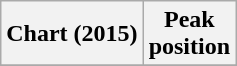<table class="wikitable">
<tr>
<th>Chart (2015)</th>
<th>Peak<br>position</th>
</tr>
<tr>
</tr>
</table>
